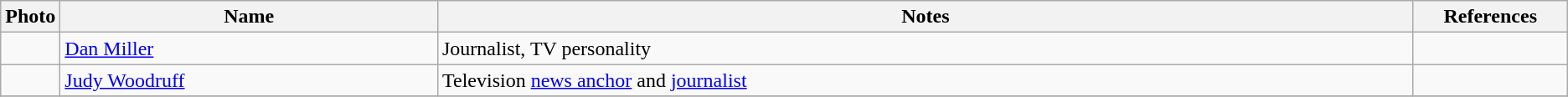<table class="wikitable sortable">
<tr>
<th width="100px" class="unsortable">Photo</th>
<th width="25%">Name</th>
<th width="65%">Notes</th>
<th width="10%" class="unsortable">References</th>
</tr>
<tr>
<td></td>
<td><a href='#'>Dan Miller</a></td>
<td>Journalist, TV personality</td>
<td></td>
</tr>
<tr>
<td></td>
<td><a href='#'>Judy Woodruff</a></td>
<td>Television <a href='#'>news anchor</a> and <a href='#'>journalist</a></td>
<td></td>
</tr>
<tr>
</tr>
</table>
